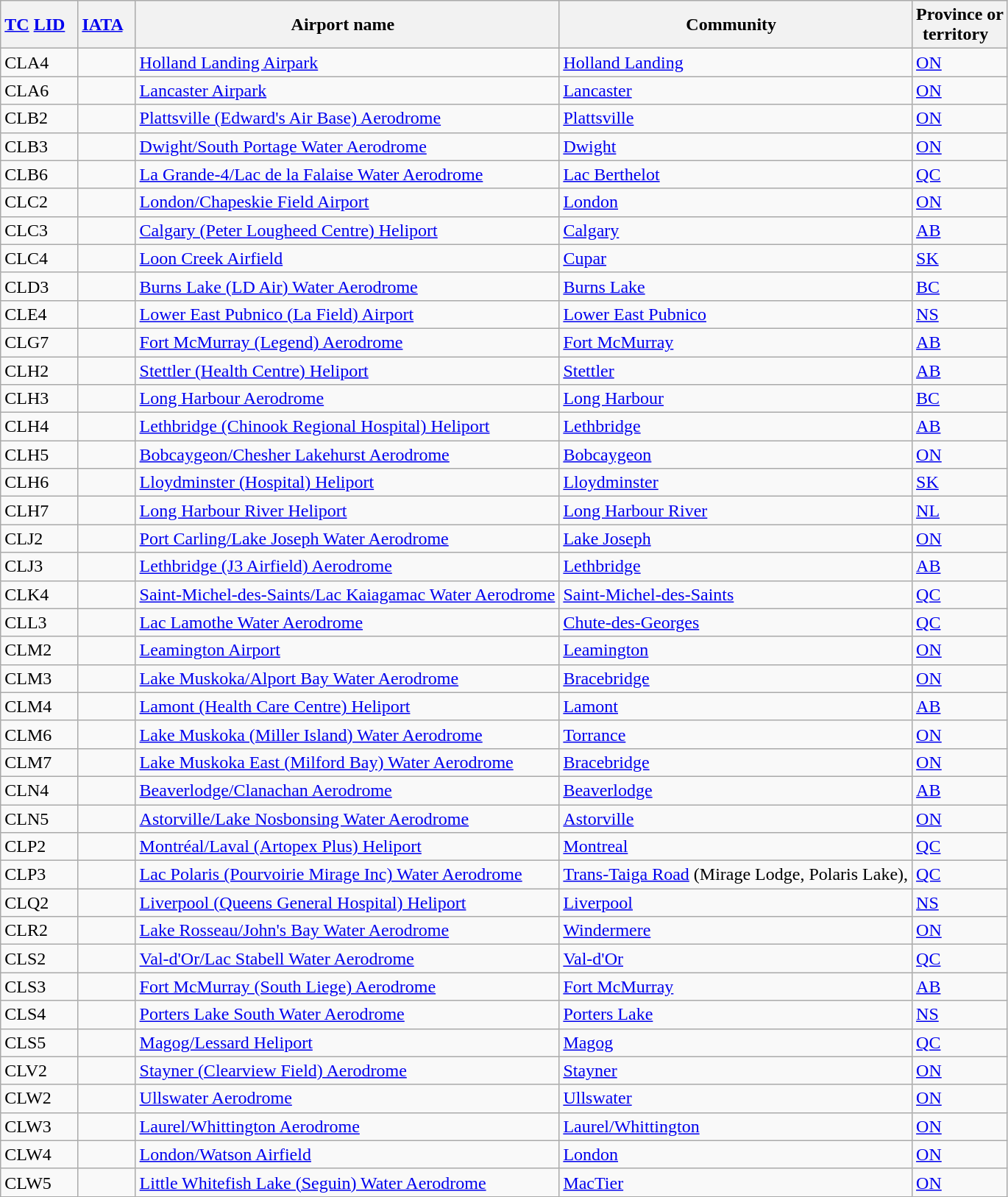<table class="wikitable" style="width:auto;">
<tr>
<th width="*"><a href='#'>TC</a> <a href='#'>LID</a>  </th>
<th width="*"><a href='#'>IATA</a>  </th>
<th width="*">Airport name  </th>
<th width="*">Community  </th>
<th width="*">Province or<br>territory  </th>
</tr>
<tr>
<td>CLA4</td>
<td></td>
<td><a href='#'>Holland Landing Airpark</a></td>
<td><a href='#'>Holland Landing</a></td>
<td><a href='#'>ON</a></td>
</tr>
<tr>
<td>CLA6</td>
<td></td>
<td><a href='#'>Lancaster Airpark</a></td>
<td><a href='#'>Lancaster</a></td>
<td><a href='#'>ON</a></td>
</tr>
<tr>
<td>CLB2</td>
<td></td>
<td><a href='#'>Plattsville (Edward's Air Base) Aerodrome</a></td>
<td><a href='#'>Plattsville</a></td>
<td><a href='#'>ON</a></td>
</tr>
<tr>
<td>CLB3</td>
<td></td>
<td><a href='#'>Dwight/South Portage Water Aerodrome</a></td>
<td><a href='#'>Dwight</a></td>
<td><a href='#'>ON</a></td>
</tr>
<tr>
<td>CLB6</td>
<td></td>
<td><a href='#'>La Grande-4/Lac de la Falaise Water Aerodrome</a></td>
<td><a href='#'>Lac Berthelot</a></td>
<td><a href='#'>QC</a></td>
</tr>
<tr>
<td>CLC2</td>
<td></td>
<td><a href='#'>London/Chapeskie Field Airport</a></td>
<td><a href='#'>London</a></td>
<td><a href='#'>ON</a></td>
</tr>
<tr>
<td>CLC3</td>
<td></td>
<td><a href='#'>Calgary (Peter Lougheed Centre) Heliport</a></td>
<td><a href='#'>Calgary</a></td>
<td><a href='#'>AB</a></td>
</tr>
<tr>
<td>CLC4</td>
<td></td>
<td><a href='#'>Loon Creek Airfield</a></td>
<td><a href='#'>Cupar</a></td>
<td><a href='#'>SK</a></td>
</tr>
<tr>
<td>CLD3</td>
<td></td>
<td><a href='#'>Burns Lake (LD Air) Water Aerodrome</a></td>
<td><a href='#'>Burns Lake</a></td>
<td><a href='#'>BC</a></td>
</tr>
<tr>
<td>CLE4</td>
<td></td>
<td><a href='#'>Lower East Pubnico (La Field) Airport</a></td>
<td><a href='#'>Lower East Pubnico</a></td>
<td><a href='#'>NS</a></td>
</tr>
<tr>
<td>CLG7</td>
<td></td>
<td><a href='#'>Fort McMurray (Legend) Aerodrome</a></td>
<td><a href='#'>Fort McMurray</a></td>
<td><a href='#'>AB</a></td>
</tr>
<tr>
<td>CLH2</td>
<td></td>
<td><a href='#'>Stettler (Health Centre) Heliport</a></td>
<td><a href='#'>Stettler</a></td>
<td><a href='#'>AB</a></td>
</tr>
<tr>
<td>CLH3</td>
<td></td>
<td><a href='#'>Long Harbour Aerodrome</a></td>
<td><a href='#'>Long Harbour</a></td>
<td><a href='#'>BC</a></td>
</tr>
<tr>
<td>CLH4</td>
<td></td>
<td><a href='#'>Lethbridge (Chinook Regional Hospital) Heliport</a></td>
<td><a href='#'>Lethbridge</a></td>
<td><a href='#'>AB</a></td>
</tr>
<tr>
<td>CLH5</td>
<td></td>
<td><a href='#'>Bobcaygeon/Chesher Lakehurst Aerodrome</a></td>
<td><a href='#'>Bobcaygeon</a></td>
<td><a href='#'>ON</a></td>
</tr>
<tr>
<td>CLH6</td>
<td></td>
<td><a href='#'>Lloydminster (Hospital) Heliport</a></td>
<td><a href='#'>Lloydminster</a></td>
<td><a href='#'>SK</a></td>
</tr>
<tr>
<td>CLH7</td>
<td></td>
<td><a href='#'>Long Harbour River Heliport</a></td>
<td><a href='#'>Long Harbour River</a></td>
<td><a href='#'>NL</a></td>
</tr>
<tr>
<td>CLJ2</td>
<td></td>
<td><a href='#'>Port Carling/Lake Joseph Water Aerodrome</a></td>
<td><a href='#'>Lake Joseph</a></td>
<td><a href='#'>ON</a></td>
</tr>
<tr>
<td>CLJ3</td>
<td></td>
<td><a href='#'>Lethbridge (J3 Airfield) Aerodrome</a></td>
<td><a href='#'>Lethbridge</a></td>
<td><a href='#'>AB</a></td>
</tr>
<tr>
<td>CLK4</td>
<td></td>
<td><a href='#'>Saint-Michel-des-Saints/Lac Kaiagamac Water Aerodrome</a></td>
<td><a href='#'>Saint-Michel-des-Saints</a></td>
<td><a href='#'>QC</a></td>
</tr>
<tr>
<td>CLL3</td>
<td></td>
<td><a href='#'>Lac Lamothe Water Aerodrome</a></td>
<td><a href='#'>Chute-des-Georges</a></td>
<td><a href='#'>QC</a></td>
</tr>
<tr>
<td>CLM2</td>
<td></td>
<td><a href='#'>Leamington Airport</a></td>
<td><a href='#'>Leamington</a></td>
<td><a href='#'>ON</a></td>
</tr>
<tr>
<td>CLM3</td>
<td></td>
<td><a href='#'>Lake Muskoka/Alport Bay Water Aerodrome</a></td>
<td><a href='#'>Bracebridge</a></td>
<td><a href='#'>ON</a></td>
</tr>
<tr>
<td>CLM4</td>
<td></td>
<td><a href='#'>Lamont (Health Care Centre) Heliport</a></td>
<td><a href='#'>Lamont</a></td>
<td><a href='#'>AB</a></td>
</tr>
<tr>
<td>CLM6</td>
<td></td>
<td><a href='#'>Lake Muskoka (Miller Island) Water Aerodrome</a></td>
<td><a href='#'>Torrance</a></td>
<td><a href='#'>ON</a></td>
</tr>
<tr>
<td>CLM7</td>
<td></td>
<td><a href='#'>Lake Muskoka East (Milford Bay) Water Aerodrome</a></td>
<td><a href='#'>Bracebridge</a></td>
<td><a href='#'>ON</a></td>
</tr>
<tr>
<td>CLN4</td>
<td></td>
<td><a href='#'>Beaverlodge/Clanachan Aerodrome</a></td>
<td><a href='#'>Beaverlodge</a></td>
<td><a href='#'>AB</a></td>
</tr>
<tr>
<td>CLN5</td>
<td></td>
<td><a href='#'>Astorville/Lake Nosbonsing Water Aerodrome</a></td>
<td><a href='#'>Astorville</a></td>
<td><a href='#'>ON</a></td>
</tr>
<tr>
<td>CLP2</td>
<td></td>
<td><a href='#'>Montréal/Laval (Artopex Plus) Heliport</a></td>
<td><a href='#'>Montreal</a></td>
<td><a href='#'>QC</a></td>
</tr>
<tr>
<td>CLP3</td>
<td></td>
<td><a href='#'>Lac Polaris (Pourvoirie Mirage Inc) Water Aerodrome</a></td>
<td><a href='#'>Trans-Taiga Road</a> (Mirage Lodge, Polaris Lake),</td>
<td><a href='#'>QC</a></td>
</tr>
<tr>
<td>CLQ2</td>
<td></td>
<td><a href='#'>Liverpool (Queens General Hospital) Heliport</a></td>
<td><a href='#'>Liverpool</a></td>
<td><a href='#'>NS</a></td>
</tr>
<tr>
<td>CLR2</td>
<td></td>
<td><a href='#'>Lake Rosseau/John's Bay Water Aerodrome</a></td>
<td><a href='#'>Windermere</a></td>
<td><a href='#'>ON</a></td>
</tr>
<tr>
<td>CLS2</td>
<td></td>
<td><a href='#'>Val-d'Or/Lac Stabell Water Aerodrome</a></td>
<td><a href='#'>Val-d'Or</a></td>
<td><a href='#'>QC</a></td>
</tr>
<tr>
<td>CLS3</td>
<td></td>
<td><a href='#'>Fort McMurray (South Liege) Aerodrome</a></td>
<td><a href='#'>Fort McMurray</a></td>
<td><a href='#'>AB</a></td>
</tr>
<tr>
<td>CLS4</td>
<td></td>
<td><a href='#'>Porters Lake South Water Aerodrome</a></td>
<td><a href='#'>Porters Lake</a></td>
<td><a href='#'>NS</a></td>
</tr>
<tr>
<td>CLS5</td>
<td></td>
<td><a href='#'>Magog/Lessard Heliport</a></td>
<td><a href='#'>Magog</a></td>
<td><a href='#'>QC</a></td>
</tr>
<tr>
<td>CLV2</td>
<td></td>
<td><a href='#'>Stayner (Clearview Field) Aerodrome</a></td>
<td><a href='#'>Stayner</a></td>
<td><a href='#'>ON</a></td>
</tr>
<tr>
<td>CLW2</td>
<td></td>
<td><a href='#'>Ullswater Aerodrome</a></td>
<td><a href='#'>Ullswater</a></td>
<td><a href='#'>ON</a></td>
</tr>
<tr>
<td>CLW3</td>
<td></td>
<td><a href='#'>Laurel/Whittington Aerodrome</a></td>
<td><a href='#'>Laurel/Whittington</a></td>
<td><a href='#'>ON</a></td>
</tr>
<tr>
<td>CLW4</td>
<td></td>
<td><a href='#'>London/Watson Airfield</a></td>
<td><a href='#'>London</a></td>
<td><a href='#'>ON</a></td>
</tr>
<tr>
<td>CLW5</td>
<td></td>
<td><a href='#'>Little Whitefish Lake (Seguin) Water Aerodrome</a></td>
<td><a href='#'>MacTier</a></td>
<td><a href='#'>ON</a></td>
</tr>
</table>
